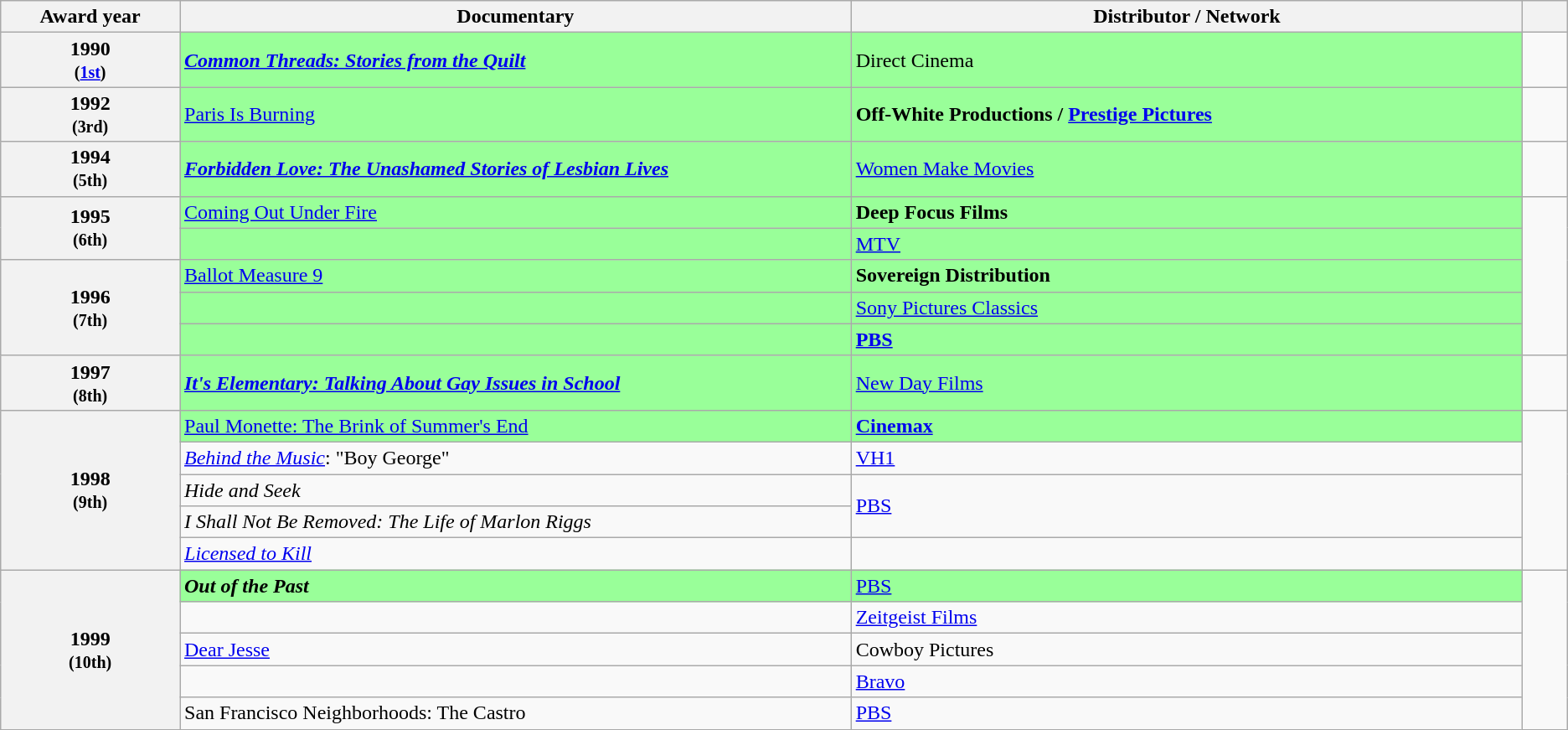<table class="wikitable sortable">
<tr>
<th scope="col" style="width:8%">Award year</th>
<th scope="col" style="width:30%">Documentary</th>
<th scope="col" style="width:30%">Distributor / Network</th>
<th scope="col" style="width:2%" class="unsortable"></th>
</tr>
<tr>
<th scope="row" style="text-align:center">1990<br><small>(<a href='#'>1st</a>)</small></th>
<td style="background:#99ff99;"><strong><em><a href='#'>Common Threads: Stories from the Quilt</a><em> <strong></td>
<td style="background:#99ff99;"></strong>Direct Cinema<strong></td>
<td align=center></td>
</tr>
<tr>
<th scope="row" style="text-align:center">1992<br><small>(3rd)</small></th>
<td style="background:#99ff99;"></em></strong><a href='#'>Paris Is Burning</a></em> </strong></td>
<td style="background:#99ff99;"><strong>Off-White Productions / <a href='#'>Prestige Pictures</a></strong></td>
<td align=center></td>
</tr>
<tr>
<th scope="row" style="text-align:center">1994<br><small>(5th)</small></th>
<td style="background:#99ff99;"><strong><em><a href='#'>Forbidden Love: The Unashamed Stories of Lesbian Lives</a><em> <strong></td>
<td style="background:#99ff99;"></strong><a href='#'>Women Make Movies</a><strong></td>
<td align=center></td>
</tr>
<tr>
<th rowspan="2" scope="rowgroup" style="text-align:center">1995<br><small>(6th)</small></th>
<td style="background:#99ff99;"></em></strong><a href='#'>Coming Out Under Fire</a></em> </strong></td>
<td style="background:#99ff99;"><strong>Deep Focus Films</strong></td>
<td rowspan="5" align="center"></td>
</tr>
<tr>
<td style="background:#99ff99;"><strong><em><em> <strong></td>
<td style="background:#99ff99;"></strong><a href='#'>MTV</a><strong></td>
</tr>
<tr>
<th rowspan="3" scope="rowgroup" style="text-align:center">1996<br><small>(7th)</small></th>
<td style="background:#99ff99;"></em></strong><a href='#'>Ballot Measure 9</a></em> </strong></td>
<td style="background:#99ff99;"><strong>Sovereign Distribution</strong></td>
</tr>
<tr>
<td style="background:#99ff99;"><strong><em><em> <strong></td>
<td style="background:#99ff99;"></strong><a href='#'>Sony Pictures Classics</a><strong></td>
</tr>
<tr>
<td style="background:#99ff99;"></em></strong></em> </strong></td>
<td style="background:#99ff99;"><strong><a href='#'>PBS</a></strong></td>
</tr>
<tr>
<th scope="row" style="text-align:center">1997<br><small>(8th)</small></th>
<td style="background:#99ff99;"><strong><em><a href='#'>It's Elementary: Talking About Gay Issues in School</a><em> <strong></td>
<td style="background:#99ff99;"></strong><a href='#'>New Day Films</a><strong></td>
<td align=center></td>
</tr>
<tr>
<th rowspan="5" scope="rowgroup" style="text-align:center">1998<br><small>(9th)</small></th>
<td style="background:#99ff99;"></em></strong><a href='#'>Paul Monette: The Brink of Summer's End</a></em> </strong></td>
<td style="background:#99ff99;"><strong><a href='#'>Cinemax</a></strong></td>
<td rowspan="5" align="center"><br><br><br></td>
</tr>
<tr>
<td><em><a href='#'>Behind the Music</a></em>: "Boy George"</td>
<td><a href='#'>VH1</a></td>
</tr>
<tr>
<td><em>Hide and Seek</em></td>
<td rowspan="2"><a href='#'>PBS</a></td>
</tr>
<tr>
<td><em>I Shall Not Be Removed: The Life of Marlon Riggs</em></td>
</tr>
<tr>
<td><em><a href='#'>Licensed to Kill</a></em></td>
<td></td>
</tr>
<tr>
<th rowspan="5" scope="rowgroup" style="text-align:center">1999<br><small>(10th)</small></th>
<td style="background:#99ff99;"><strong><em>Out of the Past<em> <strong></td>
<td style="background:#99ff99;"></strong><a href='#'>PBS</a><strong></td>
<td rowspan="5" align="center"><br></td>
</tr>
<tr>
<td></em><em></td>
<td><a href='#'>Zeitgeist Films</a></td>
</tr>
<tr>
<td></em><a href='#'>Dear Jesse</a><em></td>
<td>Cowboy Pictures</td>
</tr>
<tr>
<td></em><em></td>
<td><a href='#'>Bravo</a></td>
</tr>
<tr>
<td></em>San Francisco Neighborhoods: The Castro<em></td>
<td><a href='#'>PBS</a></td>
</tr>
</table>
